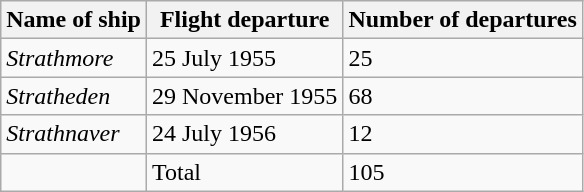<table class="wikitable">
<tr>
<th><strong>Name of ship</strong></th>
<th><strong>Flight departure</strong></th>
<th><strong>Number of departures</strong></th>
</tr>
<tr>
<td><em>Strathmore</em></td>
<td>25 July 1955</td>
<td>25</td>
</tr>
<tr>
<td><em>Stratheden</em></td>
<td>29 November 1955</td>
<td>68</td>
</tr>
<tr>
<td><em>Strathnaver</em></td>
<td>24 July 1956</td>
<td>12</td>
</tr>
<tr>
<td></td>
<td>Total</td>
<td>105</td>
</tr>
</table>
